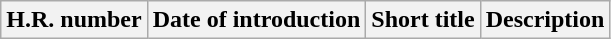<table class=wikitable>
<tr valign=bottom>
<th>H.R. number</th>
<th>Date of introduction</th>
<th>Short title</th>
<th>Description</th>
</tr>
</table>
